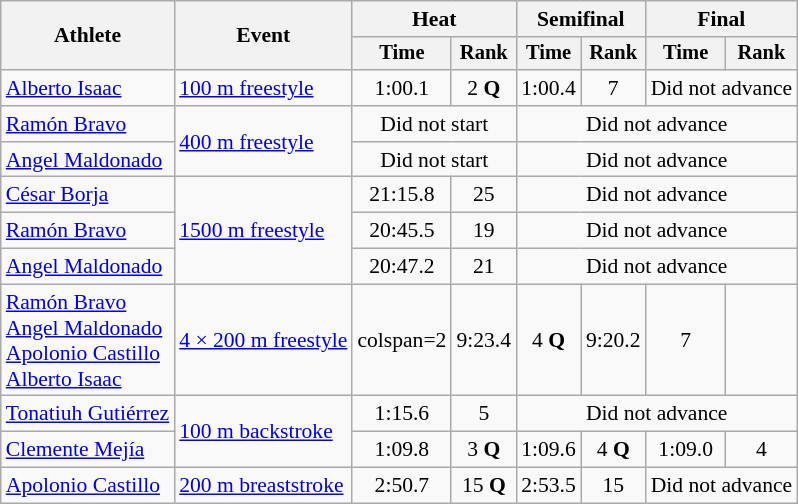<table class=wikitable style="font-size:90%">
<tr>
<th rowspan=2>Athlete</th>
<th rowspan=2>Event</th>
<th colspan=2>Heat</th>
<th colspan=2>Semifinal</th>
<th colspan=2>Final</th>
</tr>
<tr style="font-size:95%">
<th>Time</th>
<th>Rank</th>
<th>Time</th>
<th>Rank</th>
<th>Time</th>
<th>Rank</th>
</tr>
<tr align=center>
<td align=left><a href='#'>Alberto Isaac</a></td>
<td align=left><a href='#'>100 m freestyle</a></td>
<td>1:00.1</td>
<td>2 <strong>Q</strong></td>
<td>1:00.4</td>
<td>7</td>
<td colspan=2>Did not advance</td>
</tr>
<tr align=center>
<td align=left><a href='#'>Ramón Bravo</a></td>
<td align=left rowspan=2><a href='#'>400 m freestyle</a></td>
<td colspan=2>Did not start</td>
<td colspan=4>Did not advance</td>
</tr>
<tr align=center>
<td align=left><a href='#'>Angel Maldonado</a></td>
<td colspan=2>Did not start</td>
<td colspan=4>Did not advance</td>
</tr>
<tr align=center>
<td align=left><a href='#'>César Borja</a></td>
<td align=left rowspan=3><a href='#'>1500 m freestyle</a></td>
<td>21:15.8</td>
<td>25</td>
<td colspan=4>Did not advance</td>
</tr>
<tr align=center>
<td align=left><a href='#'>Ramón Bravo</a></td>
<td>20:45.5</td>
<td>19</td>
<td colspan=4>Did not advance</td>
</tr>
<tr align=center>
<td align=left><a href='#'>Angel Maldonado</a></td>
<td>20:47.2</td>
<td>21</td>
<td colspan=4>Did not advance</td>
</tr>
<tr align=center>
<td align=left><a href='#'>Ramón Bravo</a><br><a href='#'>Angel Maldonado</a><br><a href='#'>Apolonio Castillo</a><br><a href='#'>Alberto Isaac</a></td>
<td align=left><a href='#'>4 × 200 m freestyle</a></td>
<td>colspan=2 </td>
<td>9:23.4</td>
<td>4 <strong>Q</strong></td>
<td>9:20.2</td>
<td>7</td>
</tr>
<tr align=center>
<td align=left><a href='#'>Tonatiuh Gutiérrez</a></td>
<td align=left rowspan=2><a href='#'>100 m backstroke</a></td>
<td>1:15.6</td>
<td>5</td>
<td colspan=4>Did not advance</td>
</tr>
<tr align=center>
<td align=left><a href='#'>Clemente Mejía</a></td>
<td>1:09.8</td>
<td>3 <strong>Q</strong></td>
<td>1:09.6</td>
<td>4 <strong>Q</strong></td>
<td>1:09.0</td>
<td>4</td>
</tr>
<tr align=center>
<td align=left><a href='#'>Apolonio Castillo</a></td>
<td align=left><a href='#'>200 m breaststroke</a></td>
<td>2:50.7</td>
<td>15 <strong>Q</strong></td>
<td>2:53.5</td>
<td>15</td>
<td colspan=2>Did not advance</td>
</tr>
</table>
